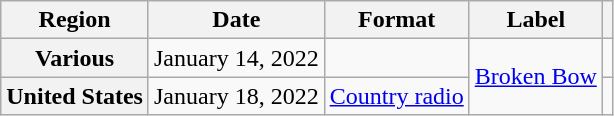<table class="wikitable plainrowheaders">
<tr>
<th scope="col">Region</th>
<th scope="col">Date</th>
<th scope="col">Format</th>
<th scope="col">Label</th>
<th scope="col"></th>
</tr>
<tr>
<th scope="row">Various</th>
<td>January 14, 2022</td>
<td></td>
<td rowspan="2"><a href='#'>Broken Bow</a></td>
<td></td>
</tr>
<tr>
<th scope="row">United States</th>
<td>January 18, 2022</td>
<td><a href='#'>Country radio</a></td>
<td></td>
</tr>
</table>
